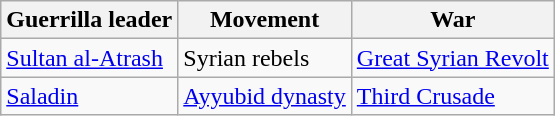<table class="wikitable">
<tr>
<th>Guerrilla leader</th>
<th>Movement</th>
<th>War</th>
</tr>
<tr>
<td><a href='#'>Sultan al-Atrash</a></td>
<td>Syrian rebels</td>
<td><a href='#'>Great Syrian Revolt</a></td>
</tr>
<tr>
<td><a href='#'>Saladin</a></td>
<td><a href='#'>Ayyubid dynasty</a></td>
<td><a href='#'>Third Crusade</a></td>
</tr>
</table>
